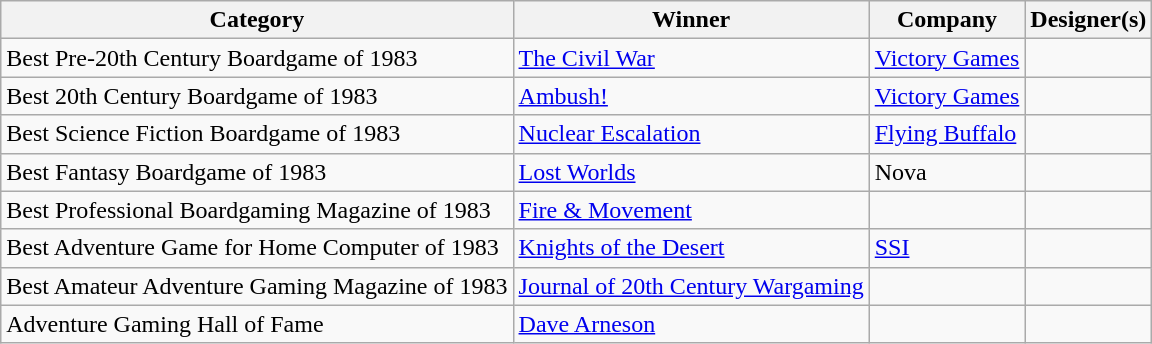<table class="wikitable">
<tr>
<th>Category</th>
<th>Winner</th>
<th>Company</th>
<th>Designer(s)</th>
</tr>
<tr>
<td>Best Pre-20th Century Boardgame of 1983</td>
<td><a href='#'>The Civil War</a></td>
<td><a href='#'>Victory Games</a></td>
<td></td>
</tr>
<tr>
<td>Best 20th Century Boardgame of 1983</td>
<td><a href='#'>Ambush!</a></td>
<td><a href='#'>Victory Games</a></td>
<td></td>
</tr>
<tr>
<td>Best Science Fiction Boardgame of 1983</td>
<td><a href='#'>Nuclear Escalation</a></td>
<td><a href='#'>Flying Buffalo</a></td>
<td></td>
</tr>
<tr>
<td>Best Fantasy Boardgame of 1983</td>
<td><a href='#'>Lost Worlds</a></td>
<td>Nova</td>
<td></td>
</tr>
<tr>
<td>Best Professional Boardgaming Magazine of 1983</td>
<td><a href='#'>Fire & Movement</a></td>
<td></td>
<td></td>
</tr>
<tr>
<td>Best Adventure Game for Home Computer of 1983</td>
<td><a href='#'>Knights of the Desert</a></td>
<td><a href='#'>SSI</a></td>
<td></td>
</tr>
<tr>
<td>Best Amateur Adventure Gaming Magazine of 1983</td>
<td><a href='#'>Journal of 20th Century Wargaming</a></td>
<td></td>
<td></td>
</tr>
<tr>
<td>Adventure Gaming Hall of Fame</td>
<td><a href='#'>Dave Arneson</a></td>
<td></td>
<td></td>
</tr>
</table>
